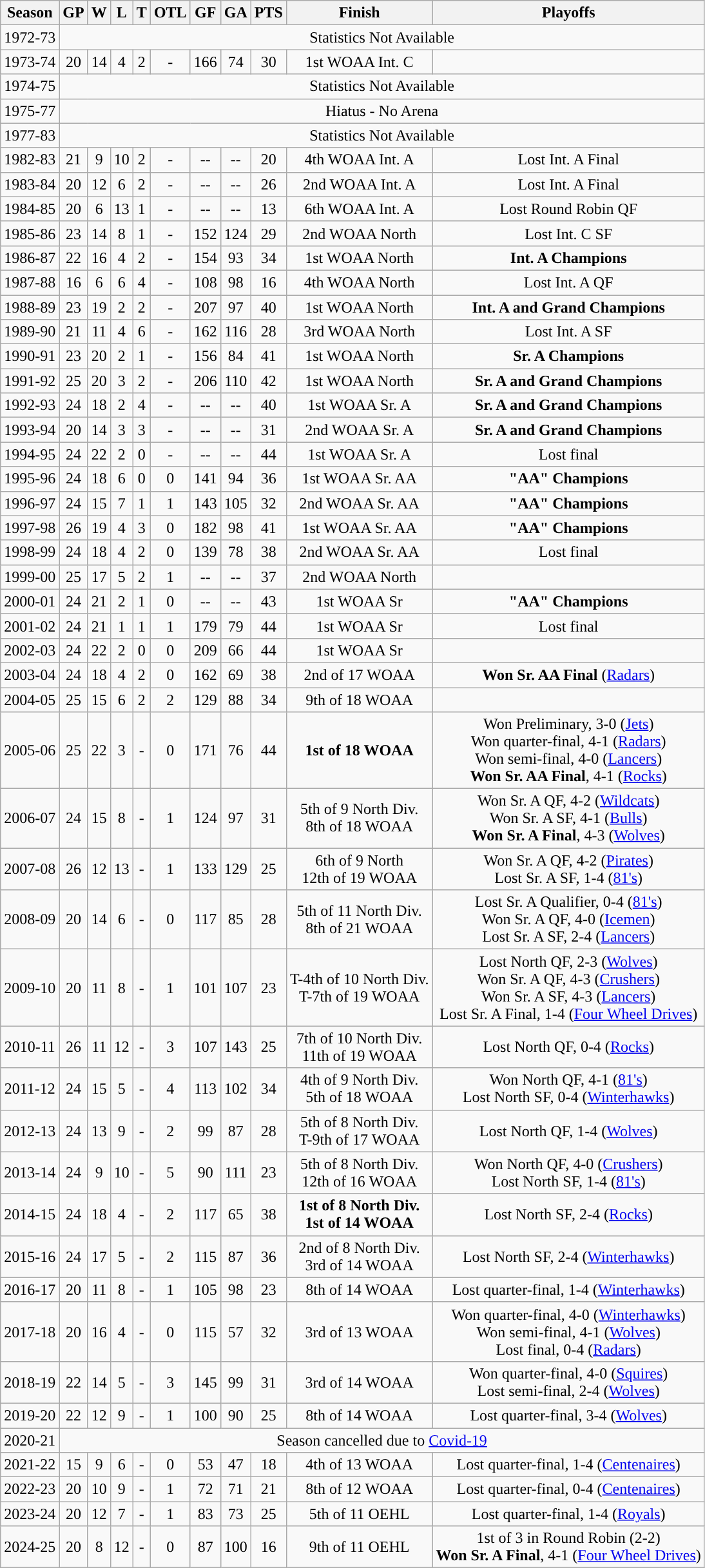<table class="wikitable">
<tr>
<th>Season</th>
<th>GP</th>
<th>W</th>
<th>L</th>
<th>T</th>
<th>OTL</th>
<th>GF</th>
<th>GA</th>
<th>PTS</th>
<th>Finish</th>
<th>Playoffs</th>
</tr>
<tr align="center">
<td>1972-73</td>
<td colspan="11">Statistics Not Available</td>
</tr>
<tr align="center">
<td>1973-74</td>
<td>20</td>
<td>14</td>
<td>4</td>
<td>2</td>
<td>-</td>
<td>166</td>
<td>74</td>
<td>30</td>
<td>1st WOAA Int. C</td>
<td></td>
</tr>
<tr align="center">
<td>1974-75</td>
<td colspan="11">Statistics Not Available</td>
</tr>
<tr align="center">
<td>1975-77</td>
<td colspan="11">Hiatus - No Arena</td>
</tr>
<tr align="center">
<td>1977-83</td>
<td colspan="11">Statistics Not Available</td>
</tr>
<tr align="center">
<td>1982-83</td>
<td>21</td>
<td>9</td>
<td>10</td>
<td>2</td>
<td>-</td>
<td>--</td>
<td>--</td>
<td>20</td>
<td>4th WOAA Int. A</td>
<td>Lost Int. A Final</td>
</tr>
<tr align="center">
<td>1983-84</td>
<td>20</td>
<td>12</td>
<td>6</td>
<td>2</td>
<td>-</td>
<td>--</td>
<td>--</td>
<td>26</td>
<td>2nd WOAA Int. A</td>
<td>Lost Int. A Final</td>
</tr>
<tr align="center">
<td>1984-85</td>
<td>20</td>
<td>6</td>
<td>13</td>
<td>1</td>
<td>-</td>
<td>--</td>
<td>--</td>
<td>13</td>
<td>6th WOAA Int. A</td>
<td>Lost Round Robin QF</td>
</tr>
<tr align="center">
<td>1985-86</td>
<td>23</td>
<td>14</td>
<td>8</td>
<td>1</td>
<td>-</td>
<td>152</td>
<td>124</td>
<td>29</td>
<td>2nd WOAA North</td>
<td>Lost Int. C SF</td>
</tr>
<tr align="center">
<td>1986-87</td>
<td>22</td>
<td>16</td>
<td>4</td>
<td>2</td>
<td>-</td>
<td>154</td>
<td>93</td>
<td>34</td>
<td>1st WOAA North</td>
<td><strong>Int. A Champions</strong></td>
</tr>
<tr align="center">
<td>1987-88</td>
<td>16</td>
<td>6</td>
<td>6</td>
<td>4</td>
<td>-</td>
<td>108</td>
<td>98</td>
<td>16</td>
<td>4th WOAA North</td>
<td>Lost Int. A QF</td>
</tr>
<tr align="center">
<td>1988-89</td>
<td>23</td>
<td>19</td>
<td>2</td>
<td>2</td>
<td>-</td>
<td>207</td>
<td>97</td>
<td>40</td>
<td>1st WOAA North</td>
<td><strong>Int. A and Grand Champions</strong></td>
</tr>
<tr align="center">
<td>1989-90</td>
<td>21</td>
<td>11</td>
<td>4</td>
<td>6</td>
<td>-</td>
<td>162</td>
<td>116</td>
<td>28</td>
<td>3rd WOAA North</td>
<td>Lost Int. A SF</td>
</tr>
<tr align="center">
<td>1990-91</td>
<td>23</td>
<td>20</td>
<td>2</td>
<td>1</td>
<td>-</td>
<td>156</td>
<td>84</td>
<td>41</td>
<td>1st WOAA North</td>
<td><strong>Sr. A Champions</strong></td>
</tr>
<tr align="center">
<td>1991-92</td>
<td>25</td>
<td>20</td>
<td>3</td>
<td>2</td>
<td>-</td>
<td>206</td>
<td>110</td>
<td>42</td>
<td>1st WOAA North</td>
<td><strong>Sr. A and Grand Champions</strong></td>
</tr>
<tr align="center">
<td>1992-93</td>
<td>24</td>
<td>18</td>
<td>2</td>
<td>4</td>
<td>-</td>
<td>--</td>
<td>--</td>
<td>40</td>
<td>1st WOAA Sr. A</td>
<td><strong>Sr. A and Grand Champions</strong></td>
</tr>
<tr align="center">
<td>1993-94</td>
<td>20</td>
<td>14</td>
<td>3</td>
<td>3</td>
<td>-</td>
<td>--</td>
<td>--</td>
<td>31</td>
<td>2nd WOAA Sr. A</td>
<td><strong>Sr. A and Grand Champions</strong></td>
</tr>
<tr align="center">
<td>1994-95</td>
<td>24</td>
<td>22</td>
<td>2</td>
<td>0</td>
<td>-</td>
<td>--</td>
<td>--</td>
<td>44</td>
<td>1st WOAA Sr. A</td>
<td>Lost final</td>
</tr>
<tr align="center">
<td>1995-96</td>
<td>24</td>
<td>18</td>
<td>6</td>
<td>0</td>
<td>0</td>
<td>141</td>
<td>94</td>
<td>36</td>
<td>1st WOAA Sr. AA</td>
<td><strong>"AA" Champions</strong></td>
</tr>
<tr align="center">
<td>1996-97</td>
<td>24</td>
<td>15</td>
<td>7</td>
<td>1</td>
<td>1</td>
<td>143</td>
<td>105</td>
<td>32</td>
<td>2nd WOAA Sr. AA</td>
<td><strong>"AA" Champions</strong></td>
</tr>
<tr align="center">
<td>1997-98</td>
<td>26</td>
<td>19</td>
<td>4</td>
<td>3</td>
<td>0</td>
<td>182</td>
<td>98</td>
<td>41</td>
<td>1st WOAA Sr. AA</td>
<td><strong>"AA" Champions</strong></td>
</tr>
<tr align="center">
<td>1998-99</td>
<td>24</td>
<td>18</td>
<td>4</td>
<td>2</td>
<td>0</td>
<td>139</td>
<td>78</td>
<td>38</td>
<td>2nd WOAA Sr. AA</td>
<td>Lost final</td>
</tr>
<tr align="center">
<td>1999-00</td>
<td>25</td>
<td>17</td>
<td>5</td>
<td>2</td>
<td>1</td>
<td>--</td>
<td>--</td>
<td>37</td>
<td>2nd WOAA North</td>
<td></td>
</tr>
<tr align="center">
<td>2000-01</td>
<td>24</td>
<td>21</td>
<td>2</td>
<td>1</td>
<td>0</td>
<td>--</td>
<td>--</td>
<td>43</td>
<td>1st WOAA Sr</td>
<td><strong>"AA" Champions</strong></td>
</tr>
<tr align="center">
<td>2001-02</td>
<td>24</td>
<td>21</td>
<td>1</td>
<td>1</td>
<td>1</td>
<td>179</td>
<td>79</td>
<td>44</td>
<td>1st WOAA Sr</td>
<td>Lost final</td>
</tr>
<tr align="center">
<td>2002-03</td>
<td>24</td>
<td>22</td>
<td>2</td>
<td>0</td>
<td>0</td>
<td>209</td>
<td>66</td>
<td>44</td>
<td>1st WOAA Sr</td>
<td></td>
</tr>
<tr align="center">
<td>2003-04</td>
<td>24</td>
<td>18</td>
<td>4</td>
<td>2</td>
<td>0</td>
<td>162</td>
<td>69</td>
<td>38</td>
<td>2nd of 17 WOAA</td>
<td><strong>Won Sr. AA Final</strong> (<a href='#'>Radars</a>)</td>
</tr>
<tr align="center">
<td>2004-05</td>
<td>25</td>
<td>15</td>
<td>6</td>
<td>2</td>
<td>2</td>
<td>129</td>
<td>88</td>
<td>34</td>
<td>9th of 18 WOAA</td>
<td></td>
</tr>
<tr align="center">
<td>2005-06</td>
<td>25</td>
<td>22</td>
<td>3</td>
<td>-</td>
<td>0</td>
<td>171</td>
<td>76</td>
<td>44</td>
<td><strong>1st of 18 WOAA</strong></td>
<td>Won Preliminary, 3-0 (<a href='#'>Jets</a>)<br>Won quarter-final, 4-1 (<a href='#'>Radars</a>)<br>Won semi-final, 4-0 (<a href='#'>Lancers</a>)<br><strong>Won Sr. AA Final</strong>, 4-1 (<a href='#'>Rocks</a>)</td>
</tr>
<tr align="center">
<td>2006-07</td>
<td>24</td>
<td>15</td>
<td>8</td>
<td>-</td>
<td>1</td>
<td>124</td>
<td>97</td>
<td>31</td>
<td>5th of 9 North Div.<br>8th of 18 WOAA</td>
<td>Won Sr. A QF, 4-2 (<a href='#'>Wildcats</a>)<br>Won Sr. A SF, 4-1 (<a href='#'>Bulls</a>)<br><strong>Won Sr. A Final</strong>, 4-3 (<a href='#'>Wolves</a>)</td>
</tr>
<tr align="center">
<td>2007-08</td>
<td>26</td>
<td>12</td>
<td>13</td>
<td>-</td>
<td>1</td>
<td>133</td>
<td>129</td>
<td>25</td>
<td>6th of 9 North<br>12th of 19 WOAA</td>
<td>Won Sr. A QF, 4-2 (<a href='#'>Pirates</a>)<br>Lost Sr. A SF, 1-4 (<a href='#'>81's</a>)</td>
</tr>
<tr align="center">
<td>2008-09</td>
<td>20</td>
<td>14</td>
<td>6</td>
<td>-</td>
<td>0</td>
<td>117</td>
<td>85</td>
<td>28</td>
<td>5th of 11 North Div.<br>8th of 21 WOAA</td>
<td>Lost Sr. A Qualifier, 0-4 (<a href='#'>81's</a>)<br>Won Sr. A QF, 4-0 (<a href='#'>Icemen</a>)<br>Lost Sr. A SF, 2-4 (<a href='#'>Lancers</a>)</td>
</tr>
<tr align="center">
<td>2009-10</td>
<td>20</td>
<td>11</td>
<td>8</td>
<td>-</td>
<td>1</td>
<td>101</td>
<td>107</td>
<td>23</td>
<td>T-4th of 10 North Div.<br>T-7th of 19 WOAA</td>
<td>Lost North QF, 2-3 (<a href='#'>Wolves</a>)<br>Won Sr. A QF, 4-3 (<a href='#'>Crushers</a>)<br>Won Sr. A SF, 4-3 (<a href='#'>Lancers</a>)<br>Lost Sr. A Final, 1-4 (<a href='#'>Four Wheel Drives</a>)</td>
</tr>
<tr align="center">
<td>2010-11</td>
<td>26</td>
<td>11</td>
<td>12</td>
<td>-</td>
<td>3</td>
<td>107</td>
<td>143</td>
<td>25</td>
<td>7th of 10 North Div.<br>11th of 19 WOAA</td>
<td>Lost North QF, 0-4 (<a href='#'>Rocks</a>)</td>
</tr>
<tr align="center">
<td>2011-12</td>
<td>24</td>
<td>15</td>
<td>5</td>
<td>-</td>
<td>4</td>
<td>113</td>
<td>102</td>
<td>34</td>
<td>4th of 9 North Div.<br>5th of 18 WOAA</td>
<td>Won North QF, 4-1 (<a href='#'>81's</a>)<br>Lost North SF, 0-4 (<a href='#'>Winterhawks</a>)</td>
</tr>
<tr align="center">
<td>2012-13</td>
<td>24</td>
<td>13</td>
<td>9</td>
<td>-</td>
<td>2</td>
<td>99</td>
<td>87</td>
<td>28</td>
<td>5th of 8 North Div.<br>T-9th of 17 WOAA</td>
<td>Lost North QF, 1-4 (<a href='#'>Wolves</a>)</td>
</tr>
<tr align="center">
<td>2013-14</td>
<td>24</td>
<td>9</td>
<td>10</td>
<td>-</td>
<td>5</td>
<td>90</td>
<td>111</td>
<td>23</td>
<td>5th of 8 North Div.<br>12th of 16 WOAA</td>
<td>Won North QF, 4-0 (<a href='#'>Crushers</a>)<br>Lost North SF, 1-4 (<a href='#'>81's</a>)</td>
</tr>
<tr align="center">
<td>2014-15</td>
<td>24</td>
<td>18</td>
<td>4</td>
<td>-</td>
<td>2</td>
<td>117</td>
<td>65</td>
<td>38</td>
<td><strong>1st of 8 North Div.</strong><br><strong>1st of 14 WOAA</strong></td>
<td>Lost North SF, 2-4 (<a href='#'>Rocks</a>)</td>
</tr>
<tr align="center">
<td>2015-16</td>
<td>24</td>
<td>17</td>
<td>5</td>
<td>-</td>
<td>2</td>
<td>115</td>
<td>87</td>
<td>36</td>
<td>2nd of 8 North Div.<br>3rd of 14 WOAA</td>
<td>Lost North SF, 2-4 (<a href='#'>Winterhawks</a>)</td>
</tr>
<tr align="center">
<td>2016-17</td>
<td>20</td>
<td>11</td>
<td>8</td>
<td>-</td>
<td>1</td>
<td>105</td>
<td>98</td>
<td>23</td>
<td>8th of 14 WOAA</td>
<td>Lost quarter-final, 1-4 (<a href='#'>Winterhawks</a>)</td>
</tr>
<tr align="center">
<td>2017-18</td>
<td>20</td>
<td>16</td>
<td>4</td>
<td>-</td>
<td>0</td>
<td>115</td>
<td>57</td>
<td>32</td>
<td>3rd of 13 WOAA</td>
<td>Won quarter-final, 4-0 (<a href='#'>Winterhawks</a>)<br>Won semi-final, 4-1 (<a href='#'>Wolves</a>)<br>Lost final, 0-4 (<a href='#'>Radars</a>)</td>
</tr>
<tr align="center">
<td>2018-19</td>
<td>22</td>
<td>14</td>
<td>5</td>
<td>-</td>
<td>3</td>
<td>145</td>
<td>99</td>
<td>31</td>
<td>3rd of 14 WOAA</td>
<td>Won quarter-final, 4-0 (<a href='#'>Squires</a>)<br>Lost semi-final, 2-4 (<a href='#'>Wolves</a>)</td>
</tr>
<tr align="center">
<td>2019-20</td>
<td>22</td>
<td>12</td>
<td>9</td>
<td>-</td>
<td>1</td>
<td>100</td>
<td>90</td>
<td>25</td>
<td>8th of 14 WOAA</td>
<td>Lost quarter-final, 3-4 (<a href='#'>Wolves</a>)</td>
</tr>
<tr align="center">
<td>2020-21</td>
<td colspan="11">Season cancelled due to <a href='#'>Covid-19</a></td>
</tr>
<tr align="center">
<td>2021-22</td>
<td>15</td>
<td>9</td>
<td>6</td>
<td>-</td>
<td>0</td>
<td>53</td>
<td>47</td>
<td>18</td>
<td>4th of 13 WOAA</td>
<td>Lost quarter-final, 1-4 (<a href='#'>Centenaires</a>)</td>
</tr>
<tr align="center">
<td>2022-23</td>
<td>20</td>
<td>10</td>
<td>9</td>
<td>-</td>
<td>1</td>
<td>72</td>
<td>71</td>
<td>21</td>
<td>8th of 12 WOAA</td>
<td>Lost quarter-final, 0-4 (<a href='#'>Centenaires</a>)</td>
</tr>
<tr align="center">
<td>2023-24</td>
<td>20</td>
<td>12</td>
<td>7</td>
<td>-</td>
<td>1</td>
<td>83</td>
<td>73</td>
<td>25</td>
<td>5th of 11 OEHL</td>
<td>Lost quarter-final, 1-4 (<a href='#'>Royals</a>)</td>
</tr>
<tr align="center">
<td>2024-25</td>
<td>20</td>
<td>8</td>
<td>12</td>
<td>-</td>
<td>0</td>
<td>87</td>
<td>100</td>
<td>16</td>
<td>9th of 11 OEHL</td>
<td>1st of 3 in Round Robin (2-2)<br><strong>Won Sr. A Final</strong>, 4-1 (<a href='#'>Four Wheel Drives</a>)</td>
</tr>
</table>
